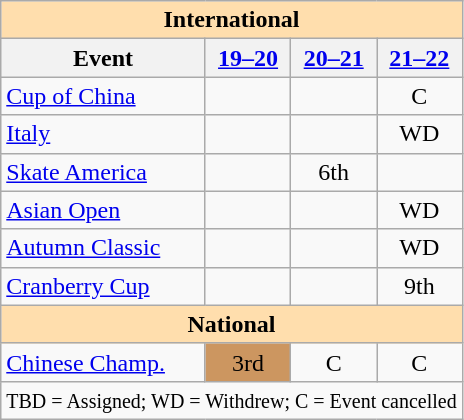<table class="wikitable" style="text-align:center">
<tr>
<th colspan="4" style="background:#ffdead; text-align:center;">International</th>
</tr>
<tr>
<th>Event</th>
<th><a href='#'>19–20</a></th>
<th><a href='#'>20–21</a></th>
<th><a href='#'>21–22</a></th>
</tr>
<tr>
<td align=left> <a href='#'>Cup of China</a></td>
<td></td>
<td></td>
<td>C</td>
</tr>
<tr>
<td align=left> <a href='#'>Italy</a></td>
<td></td>
<td></td>
<td>WD</td>
</tr>
<tr>
<td align=left> <a href='#'>Skate America</a></td>
<td></td>
<td>6th</td>
<td></td>
</tr>
<tr>
<td align="left"> <a href='#'>Asian Open</a></td>
<td></td>
<td></td>
<td>WD</td>
</tr>
<tr>
<td align=left> <a href='#'>Autumn Classic</a></td>
<td></td>
<td></td>
<td>WD</td>
</tr>
<tr>
<td align=left><a href='#'>Cranberry Cup</a></td>
<td></td>
<td></td>
<td>9th</td>
</tr>
<tr>
<th colspan="4" style="background:#ffdead; text-align:center;">National</th>
</tr>
<tr>
<td align=left><a href='#'>Chinese Champ.</a></td>
<td bgcolor=cc966>3rd</td>
<td>C</td>
<td>C</td>
</tr>
<tr>
<td colspan="4" style="text-align:center;"><small> TBD = Assigned; WD = Withdrew; C = Event cancelled </small></td>
</tr>
</table>
